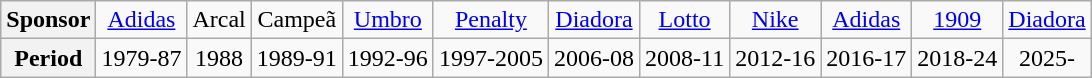<table class="wikitable" style="text-align: center;">
<tr>
<th>Sponsor</th>
<td><a href='#'>Adidas</a></td>
<td>Arcal</td>
<td>Campeã</td>
<td><a href='#'>Umbro</a></td>
<td><a href='#'>Penalty</a></td>
<td><a href='#'>Diadora</a></td>
<td><a href='#'>Lotto</a></td>
<td><a href='#'>Nike</a></td>
<td><a href='#'>Adidas</a></td>
<td><a href='#'>1909</a></td>
<td><a href='#'>Diadora</a></td>
</tr>
<tr>
<th>Period</th>
<td>1979-87</td>
<td>1988</td>
<td>1989-91</td>
<td>1992-96</td>
<td>1997-2005</td>
<td>2006-08</td>
<td>2008-11</td>
<td>2012-16</td>
<td>2016-17</td>
<td>2018-24</td>
<td>2025-</td>
</tr>
</table>
